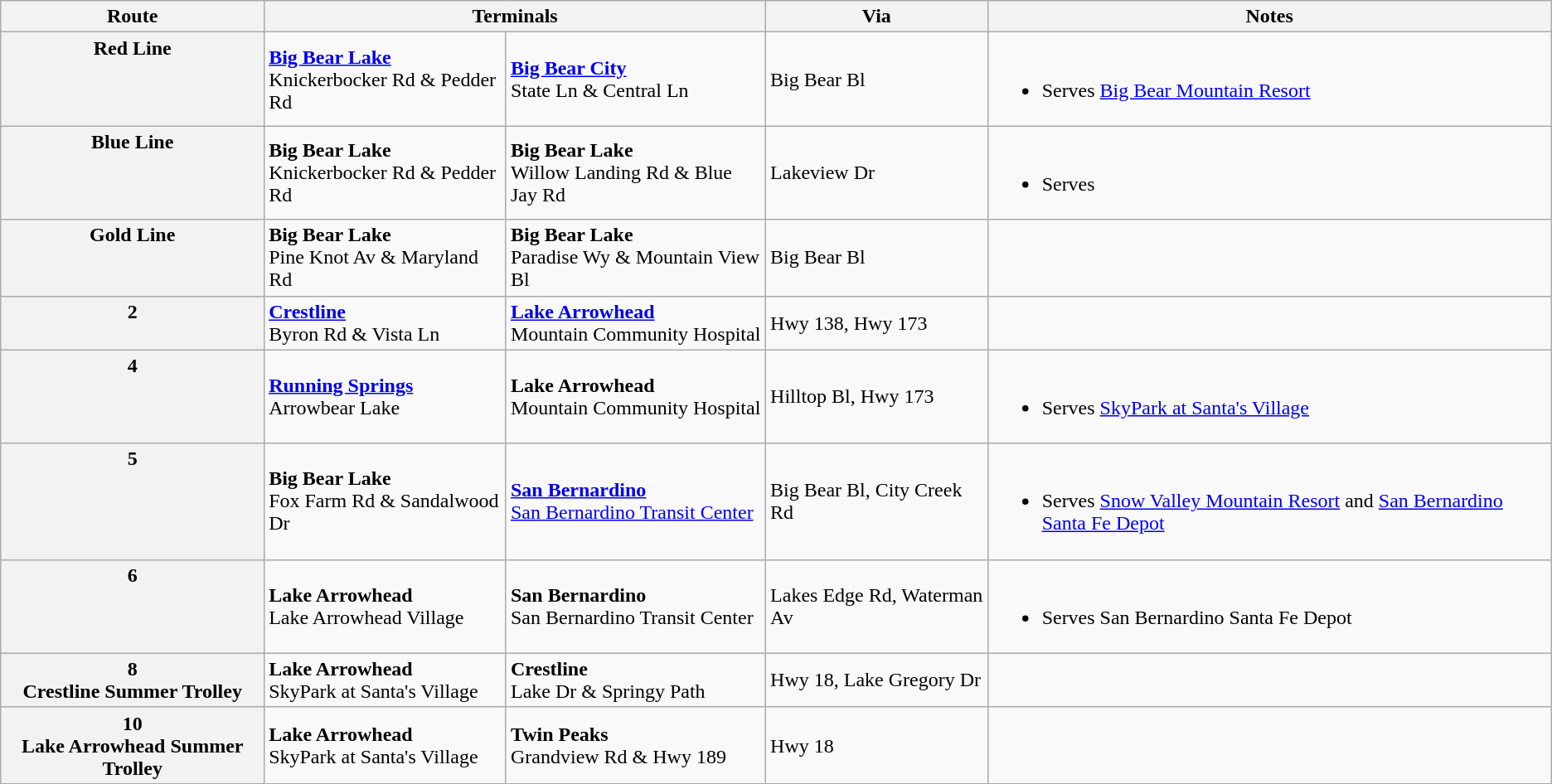<table class="wikitable">
<tr>
<th>Route</th>
<th colspan="2"><strong>Terminals</strong></th>
<th>Via</th>
<th>Notes</th>
</tr>
<tr>
<th style="vertical-align:top">Red Line</th>
<td><strong><a href='#'>Big Bear Lake</a></strong><br>Knickerbocker Rd & Pedder Rd</td>
<td><strong><a href='#'>Big Bear City</a></strong><br>State Ln & Central Ln</td>
<td>Big Bear Bl</td>
<td><br><ul><li>Serves <a href='#'>Big Bear Mountain Resort</a></li></ul></td>
</tr>
<tr>
<th style="vertical-align:top">Blue Line</th>
<td><strong>Big Bear Lake</strong><br>Knickerbocker Rd & Pedder Rd</td>
<td><strong>Big Bear Lake</strong><br>Willow Landing Rd & Blue Jay Rd</td>
<td>Lakeview Dr</td>
<td><br><ul><li>Serves </li></ul></td>
</tr>
<tr>
<th style="vertical-align:top">Gold Line</th>
<td><strong>Big Bear Lake</strong><br>Pine Knot Av & Maryland Rd</td>
<td><strong>Big Bear Lake</strong><br>Paradise Wy & Mountain View Bl</td>
<td>Big Bear Bl</td>
<td></td>
</tr>
<tr>
<th style="vertical-align:top">2</th>
<td><strong><a href='#'>Crestline</a></strong><br>Byron Rd & Vista Ln</td>
<td><strong><a href='#'>Lake Arrowhead</a></strong><br>Mountain Community Hospital</td>
<td>Hwy 138, Hwy 173</td>
<td></td>
</tr>
<tr>
<th style="vertical-align:top">4</th>
<td><strong><a href='#'>Running Springs</a></strong><br>Arrowbear Lake</td>
<td><strong>Lake Arrowhead</strong><br>Mountain Community Hospital</td>
<td>Hilltop Bl, Hwy 173</td>
<td><br><ul><li>Serves <a href='#'>SkyPark at Santa's Village</a></li></ul></td>
</tr>
<tr>
<th style="vertical-align:top">5</th>
<td><strong>Big Bear Lake</strong><br>Fox Farm Rd & Sandalwood Dr</td>
<td><strong><a href='#'>San Bernardino</a></strong><br><a href='#'>San Bernardino Transit Center</a></td>
<td>Big Bear Bl, City Creek Rd</td>
<td><br><ul><li>Serves <a href='#'>Snow Valley Mountain Resort</a> and <a href='#'>San Bernardino Santa Fe Depot</a></li></ul></td>
</tr>
<tr>
<th style="vertical-align:top">6</th>
<td><strong>Lake Arrowhead</strong><br>Lake Arrowhead Village</td>
<td><strong>San Bernardino</strong><br>San Bernardino Transit Center</td>
<td>Lakes Edge Rd, Waterman Av</td>
<td><br><ul><li>Serves San Bernardino Santa Fe Depot</li></ul></td>
</tr>
<tr>
<th style="vertical-align:top">8<br>Crestline Summer Trolley</th>
<td><strong>Lake Arrowhead</strong><br>SkyPark at Santa's Village</td>
<td><strong>Crestline</strong><br>Lake Dr & Springy Path</td>
<td>Hwy 18, Lake Gregory Dr</td>
<td></td>
</tr>
<tr>
<th style="vertical-align:top">10<br>Lake Arrowhead Summer Trolley</th>
<td><strong>Lake Arrowhead</strong><br>SkyPark at Santa's Village</td>
<td><strong>Twin Peaks</strong><br>Grandview Rd & Hwy 189</td>
<td>Hwy 18</td>
<td></td>
</tr>
</table>
